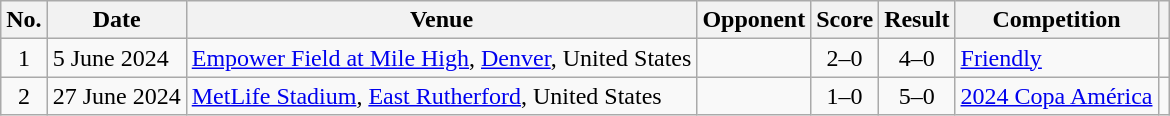<table class="wikitable sortable">
<tr>
<th scope="col">No.</th>
<th scope="col">Date</th>
<th scope="col">Venue</th>
<th scope="col">Opponent</th>
<th scope="col">Score</th>
<th scope="col">Result</th>
<th scope="col">Competition</th>
<th scope="col" class="unsortable"></th>
</tr>
<tr>
<td align="center">1</td>
<td>5 June 2024</td>
<td><a href='#'>Empower Field at Mile High</a>, <a href='#'>Denver</a>, United States</td>
<td></td>
<td align="center">2–0</td>
<td align="center">4–0</td>
<td><a href='#'>Friendly</a></td>
<td align="center"></td>
</tr>
<tr>
<td align="center">2</td>
<td>27 June 2024</td>
<td><a href='#'>MetLife Stadium</a>, <a href='#'>East Rutherford</a>, United States</td>
<td></td>
<td align="center">1–0</td>
<td align="center">5–0</td>
<td><a href='#'>2024 Copa América</a></td>
<td></td>
</tr>
</table>
